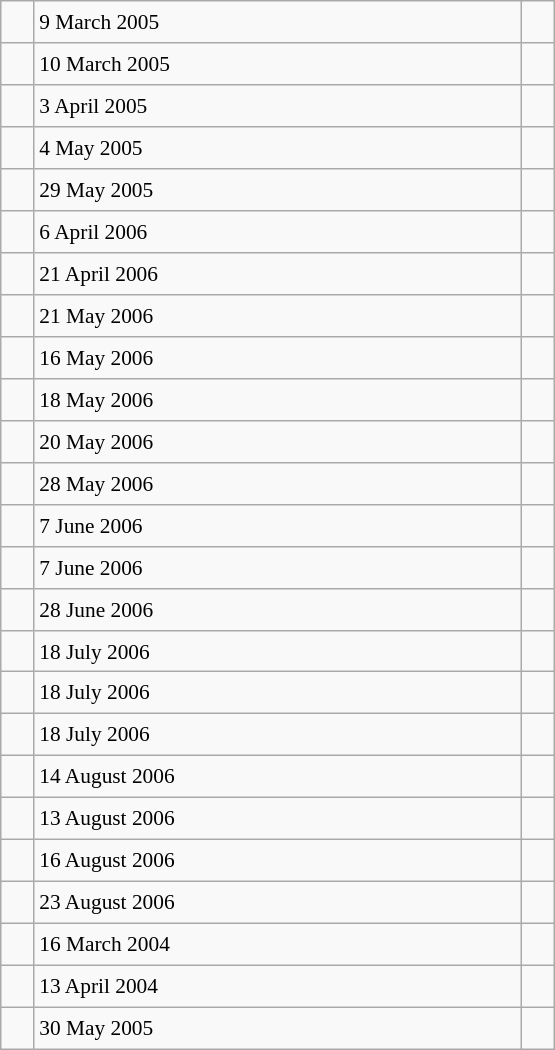<table class="wikitable" style="font-size: 89%; float: left; width: 26em; margin-right: 1em; height: 700px">
<tr>
<td></td>
<td>9 March 2005</td>
<td></td>
</tr>
<tr>
<td></td>
<td>10 March 2005</td>
<td></td>
</tr>
<tr>
<td></td>
<td>3 April 2005</td>
<td></td>
</tr>
<tr>
<td></td>
<td>4 May 2005</td>
<td></td>
</tr>
<tr>
<td></td>
<td>29 May 2005</td>
<td></td>
</tr>
<tr>
<td></td>
<td>6 April 2006</td>
<td></td>
</tr>
<tr>
<td></td>
<td>21 April 2006</td>
<td></td>
</tr>
<tr>
<td></td>
<td>21 May 2006</td>
<td></td>
</tr>
<tr>
<td></td>
<td>16 May 2006</td>
<td></td>
</tr>
<tr>
<td></td>
<td>18 May 2006</td>
<td></td>
</tr>
<tr>
<td></td>
<td>20 May 2006</td>
<td></td>
</tr>
<tr>
<td></td>
<td>28 May 2006</td>
<td></td>
</tr>
<tr>
<td></td>
<td>7 June 2006</td>
<td></td>
</tr>
<tr>
<td></td>
<td>7 June 2006</td>
<td></td>
</tr>
<tr>
<td></td>
<td>28 June 2006</td>
<td></td>
</tr>
<tr>
<td></td>
<td>18 July 2006</td>
<td></td>
</tr>
<tr>
<td></td>
<td>18 July 2006</td>
<td></td>
</tr>
<tr>
<td></td>
<td>18 July 2006</td>
<td></td>
</tr>
<tr>
<td></td>
<td>14 August 2006</td>
<td></td>
</tr>
<tr>
<td></td>
<td>13 August 2006</td>
<td></td>
</tr>
<tr>
<td></td>
<td>16 August 2006</td>
<td></td>
</tr>
<tr>
<td></td>
<td>23 August 2006</td>
<td></td>
</tr>
<tr>
<td></td>
<td>16 March 2004</td>
<td></td>
</tr>
<tr>
<td></td>
<td>13 April 2004</td>
<td></td>
</tr>
<tr>
<td></td>
<td>30 May 2005</td>
<td></td>
</tr>
</table>
